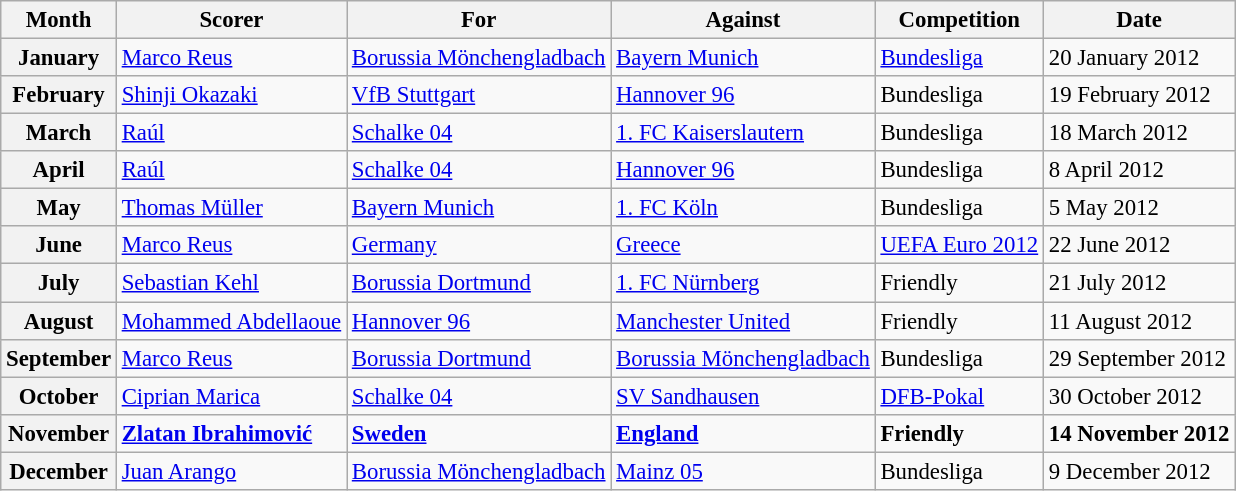<table class="wikitable" style="font-size: 95%;">
<tr>
<th>Month</th>
<th>Scorer</th>
<th>For</th>
<th>Against</th>
<th>Competition</th>
<th>Date</th>
</tr>
<tr>
<th>January</th>
<td><a href='#'>Marco Reus</a></td>
<td><a href='#'>Borussia Mönchengladbach</a></td>
<td><a href='#'>Bayern Munich</a></td>
<td><a href='#'>Bundesliga</a></td>
<td>20 January 2012</td>
</tr>
<tr>
<th>February</th>
<td><a href='#'>Shinji Okazaki</a></td>
<td><a href='#'>VfB Stuttgart</a></td>
<td><a href='#'>Hannover 96</a></td>
<td>Bundesliga</td>
<td>19 February 2012</td>
</tr>
<tr>
<th>March</th>
<td><a href='#'>Raúl</a></td>
<td><a href='#'>Schalke 04</a></td>
<td><a href='#'>1. FC Kaiserslautern</a></td>
<td>Bundesliga</td>
<td>18 March 2012</td>
</tr>
<tr>
<th>April</th>
<td><a href='#'>Raúl</a></td>
<td><a href='#'>Schalke 04</a></td>
<td><a href='#'>Hannover 96</a></td>
<td>Bundesliga</td>
<td>8 April 2012</td>
</tr>
<tr>
<th>May</th>
<td><a href='#'>Thomas Müller</a></td>
<td><a href='#'>Bayern Munich</a></td>
<td><a href='#'>1. FC Köln</a></td>
<td>Bundesliga</td>
<td>5 May 2012</td>
</tr>
<tr>
<th>June</th>
<td><a href='#'>Marco Reus</a></td>
<td><a href='#'>Germany</a></td>
<td><a href='#'>Greece</a></td>
<td><a href='#'>UEFA Euro 2012</a></td>
<td>22 June 2012</td>
</tr>
<tr>
<th>July</th>
<td><a href='#'>Sebastian Kehl</a></td>
<td><a href='#'>Borussia Dortmund</a></td>
<td><a href='#'>1. FC Nürnberg</a></td>
<td>Friendly</td>
<td>21 July 2012</td>
</tr>
<tr>
<th>August</th>
<td><a href='#'>Mohammed Abdellaoue</a></td>
<td><a href='#'>Hannover 96</a></td>
<td><a href='#'>Manchester United</a></td>
<td>Friendly</td>
<td>11 August 2012</td>
</tr>
<tr>
<th>September</th>
<td><a href='#'>Marco Reus</a></td>
<td><a href='#'>Borussia Dortmund</a></td>
<td><a href='#'>Borussia Mönchengladbach</a></td>
<td>Bundesliga</td>
<td>29 September 2012</td>
</tr>
<tr>
<th>October</th>
<td><a href='#'>Ciprian Marica</a></td>
<td><a href='#'>Schalke 04</a></td>
<td><a href='#'>SV Sandhausen</a></td>
<td><a href='#'>DFB-Pokal</a></td>
<td>30 October 2012</td>
</tr>
<tr style="font-weight: bold;">
<th>November</th>
<td><a href='#'>Zlatan Ibrahimović</a></td>
<td><a href='#'>Sweden</a></td>
<td><a href='#'>England</a></td>
<td>Friendly</td>
<td>14 November 2012</td>
</tr>
<tr>
<th>December</th>
<td><a href='#'>Juan Arango</a></td>
<td><a href='#'>Borussia Mönchengladbach</a></td>
<td><a href='#'>Mainz 05</a></td>
<td>Bundesliga</td>
<td>9 December 2012</td>
</tr>
</table>
